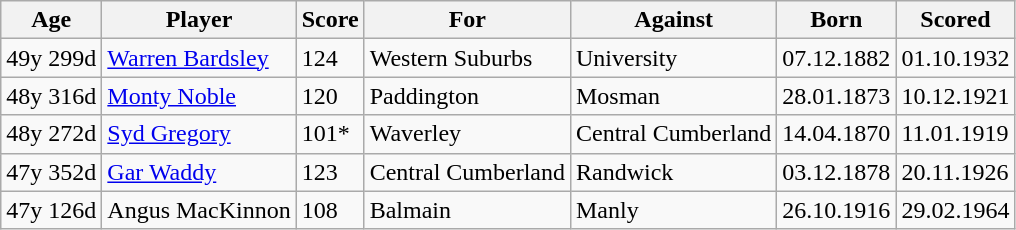<table class="wikitable">
<tr>
<th>Age</th>
<th>Player</th>
<th>Score</th>
<th>For</th>
<th>Against</th>
<th>Born</th>
<th>Scored</th>
</tr>
<tr>
<td>49y 299d</td>
<td><a href='#'>Warren Bardsley</a></td>
<td>124</td>
<td>Western Suburbs</td>
<td>University</td>
<td>07.12.1882</td>
<td>01.10.1932</td>
</tr>
<tr>
<td>48y 316d</td>
<td><a href='#'>Monty Noble</a></td>
<td>120</td>
<td>Paddington</td>
<td>Mosman</td>
<td>28.01.1873</td>
<td>10.12.1921</td>
</tr>
<tr>
<td>48y 272d</td>
<td><a href='#'>Syd Gregory</a></td>
<td>101*</td>
<td>Waverley</td>
<td>Central Cumberland</td>
<td>14.04.1870</td>
<td>11.01.1919</td>
</tr>
<tr>
<td>47y 352d</td>
<td><a href='#'>Gar Waddy</a></td>
<td>123</td>
<td>Central Cumberland</td>
<td>Randwick</td>
<td>03.12.1878</td>
<td>20.11.1926</td>
</tr>
<tr>
<td>47y 126d</td>
<td>Angus MacKinnon</td>
<td>108</td>
<td>Balmain</td>
<td>Manly</td>
<td>26.10.1916</td>
<td>29.02.1964</td>
</tr>
</table>
